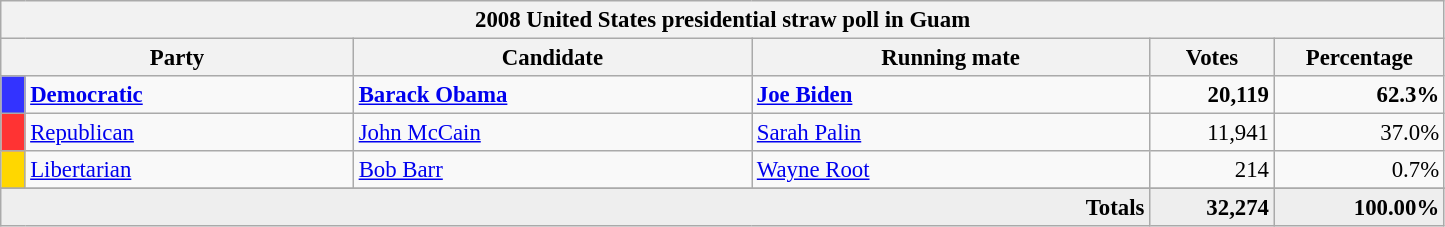<table class="wikitable" style="font-size: 95%;">
<tr>
<th colspan="6">2008 United States presidential straw poll in Guam</th>
</tr>
<tr>
<th colspan="2" style="width: 15em">Party</th>
<th style="width: 17em">Candidate</th>
<th style="width: 17em">Running mate</th>
<th style="width: 5em">Votes</th>
<th style="width: 7em">Percentage</th>
</tr>
<tr>
<th style="background-color:#3333FF; width: 3px"></th>
<td style="width: 130px"><a href='#'><strong>Democratic</strong></a></td>
<td><strong><a href='#'>Barack Obama</a></strong></td>
<td><strong><a href='#'>Joe Biden</a></strong></td>
<td align="right"><strong>20,119</strong></td>
<td align="right"><strong>62.3%</strong></td>
</tr>
<tr>
<th style="background-color:#FF3333; width: 3px"></th>
<td style="width: 130px"><a href='#'>Republican</a></td>
<td><a href='#'>John McCain</a></td>
<td><a href='#'>Sarah Palin</a></td>
<td align="right">11,941</td>
<td align="right">37.0%</td>
</tr>
<tr>
<th style="background-color:#FFD700; width: 3px"></th>
<td style="width: 130px"><a href='#'>Libertarian</a></td>
<td><a href='#'>Bob Barr</a></td>
<td><a href='#'>Wayne Root</a></td>
<td align="right">214</td>
<td align="right">0.7%</td>
</tr>
<tr>
</tr>
<tr bgcolor="#EEEEEE">
<td colspan="4" align="right"><strong>Totals</strong></td>
<td align="right"><strong>32,274</strong></td>
<td align="right"><strong>100.00%</strong></td>
</tr>
</table>
